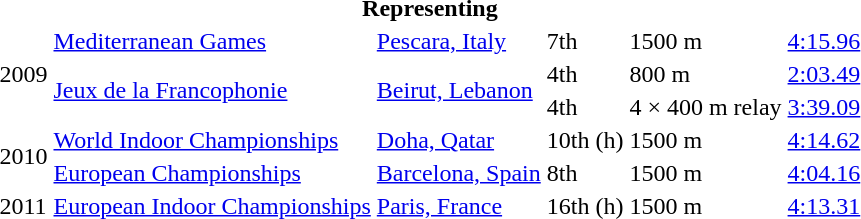<table>
<tr>
<th colspan="6">Representing </th>
</tr>
<tr>
<td rowspan=3>2009</td>
<td><a href='#'>Mediterranean Games</a></td>
<td><a href='#'>Pescara, Italy</a></td>
<td>7th</td>
<td>1500 m</td>
<td><a href='#'>4:15.96</a></td>
</tr>
<tr>
<td rowspan=2><a href='#'>Jeux de la Francophonie</a></td>
<td rowspan=2><a href='#'>Beirut, Lebanon</a></td>
<td>4th</td>
<td>800 m</td>
<td><a href='#'>2:03.49</a></td>
</tr>
<tr>
<td>4th</td>
<td>4 × 400 m relay</td>
<td><a href='#'>3:39.09</a></td>
</tr>
<tr>
<td rowspan=2>2010</td>
<td><a href='#'>World Indoor Championships</a></td>
<td><a href='#'>Doha, Qatar</a></td>
<td>10th (h)</td>
<td>1500 m</td>
<td><a href='#'>4:14.62</a></td>
</tr>
<tr>
<td><a href='#'>European Championships</a></td>
<td><a href='#'>Barcelona, Spain</a></td>
<td>8th</td>
<td>1500 m</td>
<td><a href='#'>4:04.16</a></td>
</tr>
<tr>
<td>2011</td>
<td><a href='#'>European Indoor Championships</a></td>
<td><a href='#'>Paris, France</a></td>
<td>16th (h)</td>
<td>1500 m</td>
<td><a href='#'>4:13.31</a></td>
</tr>
</table>
